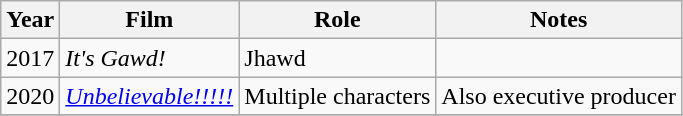<table class="wikitable sortable">
<tr>
<th>Year</th>
<th>Film</th>
<th>Role</th>
<th>Notes</th>
</tr>
<tr>
<td>2017</td>
<td><em>It's Gawd!</em></td>
<td>Jhawd</td>
<td></td>
</tr>
<tr>
<td>2020</td>
<td><em><a href='#'>Unbelievable!!!!!</a></em></td>
<td>Multiple characters</td>
<td>Also executive producer</td>
</tr>
<tr>
</tr>
</table>
